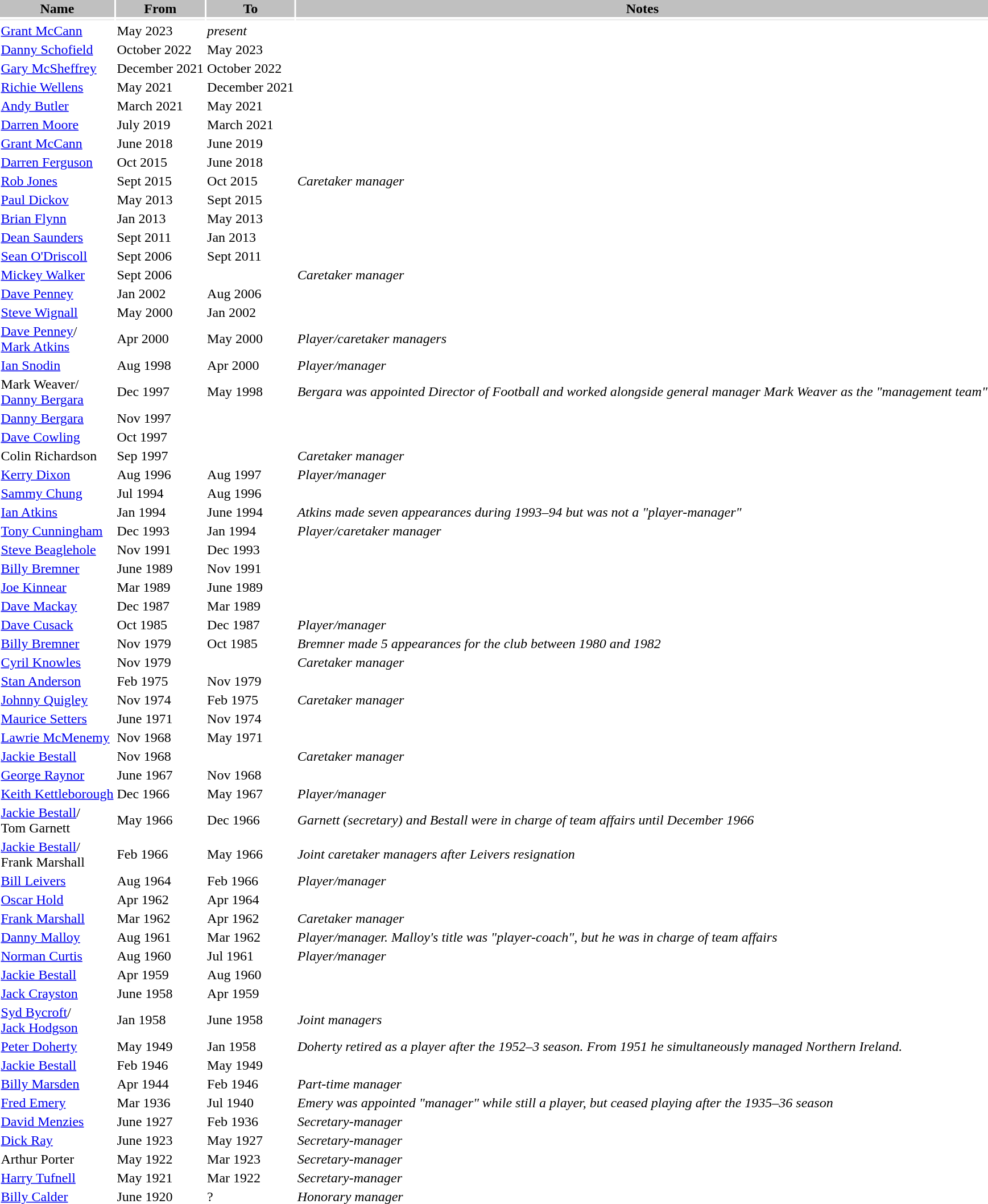<table class="toccolours">
<tr>
<th style="background:silver;">Name</th>
<th style="background:silver;">From</th>
<th style="background:silver;">To</th>
<th style="background:silver;">Notes</th>
</tr>
<tr style="background:#eee;">
<td></td>
<td></td>
<td></td>
<td></td>
</tr>
<tr>
<td> <a href='#'>Grant McCann</a></td>
<td>May 2023</td>
<td><em>present</em></td>
<td></td>
</tr>
<tr>
<td> <a href='#'>Danny Schofield</a></td>
<td>October 2022</td>
<td>May 2023</td>
</tr>
<tr>
<td> <a href='#'>Gary McSheffrey</a></td>
<td>December 2021</td>
<td>October 2022</td>
</tr>
<tr>
<td> <a href='#'>Richie Wellens</a></td>
<td>May 2021</td>
<td>December 2021</td>
<td></td>
</tr>
<tr>
<td> <a href='#'>Andy Butler</a></td>
<td>March 2021</td>
<td>May 2021</td>
<td></td>
</tr>
<tr>
<td> <a href='#'>Darren Moore</a></td>
<td>July 2019</td>
<td>March 2021</td>
<td></td>
</tr>
<tr>
<td> <a href='#'>Grant McCann</a></td>
<td>June 2018</td>
<td>June 2019</td>
<td></td>
</tr>
<tr>
<td> <a href='#'>Darren Ferguson</a></td>
<td>Oct 2015</td>
<td>June 2018</td>
<td></td>
</tr>
<tr>
<td> <a href='#'>Rob Jones</a></td>
<td>Sept 2015</td>
<td>Oct 2015</td>
<td><em>Caretaker manager</em></td>
</tr>
<tr>
<td> <a href='#'>Paul Dickov</a></td>
<td>May 2013</td>
<td>Sept 2015</td>
<td></td>
</tr>
<tr>
<td> <a href='#'>Brian Flynn</a></td>
<td>Jan 2013</td>
<td>May 2013</td>
<td></td>
</tr>
<tr>
<td> <a href='#'>Dean Saunders</a></td>
<td>Sept 2011</td>
<td>Jan 2013</td>
<td></td>
</tr>
<tr>
<td> <a href='#'>Sean O'Driscoll</a></td>
<td>Sept 2006</td>
<td>Sept 2011</td>
<td></td>
</tr>
<tr>
<td> <a href='#'>Mickey Walker</a></td>
<td>Sept 2006</td>
<td></td>
<td><em>Caretaker manager</em></td>
</tr>
<tr>
<td> <a href='#'>Dave Penney</a></td>
<td>Jan 2002</td>
<td>Aug 2006</td>
<td></td>
</tr>
<tr>
<td> <a href='#'>Steve Wignall</a></td>
<td>May 2000</td>
<td>Jan 2002</td>
<td></td>
</tr>
<tr>
<td> <a href='#'>Dave Penney</a>/<br> <a href='#'>Mark Atkins</a></td>
<td>Apr 2000</td>
<td>May 2000</td>
<td><em>Player/caretaker managers</em></td>
</tr>
<tr>
<td> <a href='#'>Ian Snodin</a></td>
<td>Aug 1998</td>
<td>Apr 2000</td>
<td><em>Player/manager</em></td>
</tr>
<tr>
<td> Mark Weaver/<br> <a href='#'>Danny Bergara</a></td>
<td>Dec 1997</td>
<td>May 1998</td>
<td><em>Bergara was appointed Director of Football and worked alongside general manager Mark Weaver as the "management team"</em></td>
</tr>
<tr>
<td> <a href='#'>Danny Bergara</a></td>
<td>Nov 1997</td>
<td></td>
<td></td>
</tr>
<tr>
<td> <a href='#'>Dave Cowling</a></td>
<td>Oct 1997</td>
<td></td>
<td></td>
</tr>
<tr>
<td> Colin Richardson</td>
<td>Sep 1997</td>
<td></td>
<td><em>Caretaker manager </em></td>
</tr>
<tr>
<td> <a href='#'>Kerry Dixon</a></td>
<td>Aug 1996</td>
<td>Aug 1997</td>
<td><em>Player/manager</em></td>
</tr>
<tr>
<td> <a href='#'>Sammy Chung</a></td>
<td>Jul 1994</td>
<td>Aug 1996</td>
<td></td>
</tr>
<tr>
<td> <a href='#'>Ian Atkins</a></td>
<td>Jan 1994</td>
<td>June 1994</td>
<td><em>Atkins made seven appearances during 1993–94 but was not a "player-manager"</em></td>
</tr>
<tr>
<td> <a href='#'>Tony Cunningham</a></td>
<td>Dec 1993</td>
<td>Jan 1994</td>
<td><em>Player/caretaker manager</em></td>
</tr>
<tr>
<td> <a href='#'>Steve Beaglehole</a></td>
<td>Nov 1991</td>
<td>Dec 1993</td>
<td></td>
</tr>
<tr>
<td> <a href='#'>Billy Bremner</a></td>
<td>June 1989</td>
<td>Nov 1991</td>
<td></td>
</tr>
<tr>
<td> <a href='#'>Joe Kinnear</a></td>
<td>Mar 1989</td>
<td>June 1989</td>
<td></td>
</tr>
<tr>
<td> <a href='#'>Dave Mackay</a></td>
<td>Dec 1987</td>
<td>Mar 1989</td>
<td></td>
</tr>
<tr>
<td> <a href='#'>Dave Cusack</a></td>
<td>Oct 1985</td>
<td>Dec 1987</td>
<td><em>Player/manager</em></td>
</tr>
<tr>
<td> <a href='#'>Billy Bremner</a></td>
<td>Nov 1979</td>
<td>Oct 1985</td>
<td><em>Bremner made 5 appearances for the club between 1980 and 1982</em></td>
</tr>
<tr>
<td> <a href='#'>Cyril Knowles</a></td>
<td>Nov 1979</td>
<td></td>
<td><em>Caretaker manager</em></td>
</tr>
<tr>
<td> <a href='#'>Stan Anderson</a></td>
<td>Feb 1975</td>
<td>Nov 1979</td>
<td></td>
</tr>
<tr>
<td> <a href='#'>Johnny Quigley</a></td>
<td>Nov 1974</td>
<td>Feb 1975</td>
<td><em>Caretaker manager</em></td>
</tr>
<tr>
<td> <a href='#'>Maurice Setters</a></td>
<td>June 1971</td>
<td>Nov 1974</td>
<td></td>
</tr>
<tr>
<td> <a href='#'>Lawrie McMenemy</a></td>
<td>Nov 1968</td>
<td>May 1971</td>
<td></td>
</tr>
<tr>
<td> <a href='#'>Jackie Bestall</a></td>
<td>Nov 1968</td>
<td></td>
<td><em>Caretaker manager</em></td>
</tr>
<tr>
<td> <a href='#'>George Raynor</a></td>
<td>June 1967</td>
<td>Nov 1968</td>
<td></td>
</tr>
<tr>
<td> <a href='#'>Keith Kettleborough</a></td>
<td>Dec 1966</td>
<td>May 1967</td>
<td><em>Player/manager</em></td>
</tr>
<tr>
<td> <a href='#'>Jackie Bestall</a>/<br> Tom Garnett</td>
<td>May 1966</td>
<td>Dec 1966</td>
<td><em>Garnett (secretary) and Bestall were in charge of team affairs until December 1966</em></td>
</tr>
<tr>
<td> <a href='#'>Jackie Bestall</a>/<br> Frank Marshall</td>
<td>Feb 1966</td>
<td>May 1966</td>
<td><em>Joint caretaker managers after Leivers resignation</em></td>
</tr>
<tr>
<td> <a href='#'>Bill Leivers</a></td>
<td>Aug 1964</td>
<td>Feb 1966</td>
<td><em>Player/manager</em></td>
</tr>
<tr>
<td> <a href='#'>Oscar Hold</a></td>
<td>Apr 1962</td>
<td>Apr 1964</td>
<td></td>
</tr>
<tr>
<td> <a href='#'>Frank Marshall</a></td>
<td>Mar 1962</td>
<td>Apr 1962</td>
<td><em>Caretaker manager</em></td>
</tr>
<tr>
<td> <a href='#'>Danny Malloy</a></td>
<td>Aug 1961</td>
<td>Mar 1962</td>
<td><em>Player/manager. Malloy's title was "player-coach", but he was in charge of team affairs</em></td>
</tr>
<tr>
<td> <a href='#'>Norman Curtis</a></td>
<td>Aug 1960</td>
<td>Jul 1961</td>
<td><em>Player/manager</em></td>
</tr>
<tr>
<td> <a href='#'>Jackie Bestall</a></td>
<td>Apr 1959</td>
<td>Aug 1960</td>
<td></td>
</tr>
<tr>
<td> <a href='#'>Jack Crayston</a></td>
<td>June 1958</td>
<td>Apr 1959</td>
<td></td>
</tr>
<tr>
<td> <a href='#'>Syd Bycroft</a>/<br>  <a href='#'>Jack Hodgson</a></td>
<td>Jan 1958</td>
<td>June 1958</td>
<td><em>Joint managers</em></td>
</tr>
<tr>
<td> <a href='#'>Peter Doherty</a></td>
<td>May 1949</td>
<td>Jan 1958</td>
<td><em>Doherty retired as a player after the 1952–3 season. From 1951 he simultaneously managed Northern Ireland.</em></td>
</tr>
<tr>
<td> <a href='#'>Jackie Bestall</a></td>
<td>Feb 1946</td>
<td>May 1949</td>
<td></td>
</tr>
<tr>
<td> <a href='#'>Billy Marsden</a></td>
<td>Apr 1944</td>
<td>Feb 1946</td>
<td><em>Part-time manager</em></td>
</tr>
<tr>
<td> <a href='#'>Fred Emery</a></td>
<td>Mar 1936</td>
<td>Jul 1940</td>
<td><em>Emery was appointed "manager" while still a player, but ceased playing after the 1935–36 season</em></td>
</tr>
<tr>
<td> <a href='#'>David Menzies</a></td>
<td>June 1927</td>
<td>Feb 1936</td>
<td><em>Secretary-manager</em></td>
</tr>
<tr>
<td> <a href='#'>Dick Ray</a></td>
<td>June 1923</td>
<td>May 1927</td>
<td><em>Secretary-manager</em></td>
</tr>
<tr>
<td> Arthur Porter</td>
<td>May 1922</td>
<td>Mar 1923</td>
<td><em>Secretary-manager</em></td>
</tr>
<tr>
<td> <a href='#'>Harry Tufnell</a></td>
<td>May 1921</td>
<td>Mar 1922</td>
<td><em>Secretary-manager</em></td>
</tr>
<tr>
<td> <a href='#'>Billy Calder</a></td>
<td>June 1920</td>
<td>?</td>
<td><em>Honorary manager</em><br></td>
</tr>
</table>
